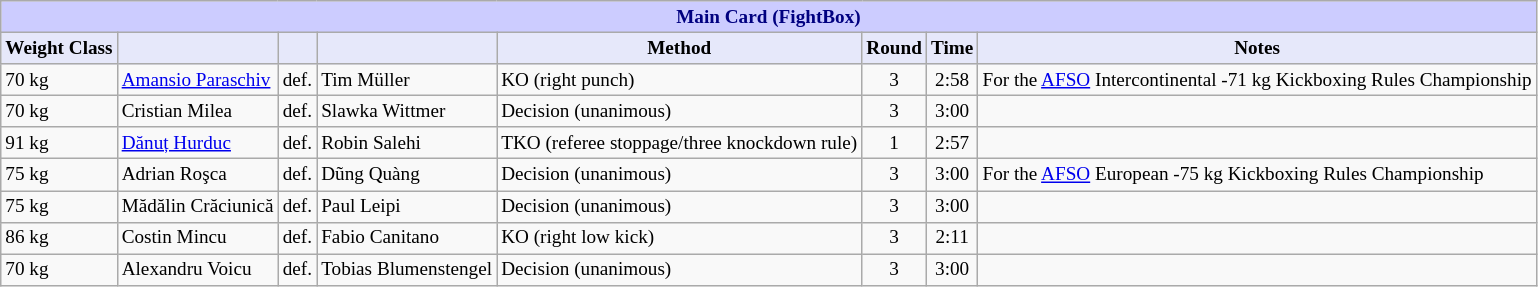<table class="wikitable" style="font-size: 80%;">
<tr>
<th colspan="8" style="background-color: #ccf; color: #000080; text-align: center;"><strong>Main Card (FightBox)</strong></th>
</tr>
<tr>
<th colspan="1" style="background-color: #E6E8FA; color: #000000; text-align: center;">Weight Class</th>
<th colspan="1" style="background-color: #E6E8FA; color: #000000; text-align: center;"></th>
<th colspan="1" style="background-color: #E6E8FA; color: #000000; text-align: center;"></th>
<th colspan="1" style="background-color: #E6E8FA; color: #000000; text-align: center;"></th>
<th colspan="1" style="background-color: #E6E8FA; color: #000000; text-align: center;">Method</th>
<th colspan="1" style="background-color: #E6E8FA; color: #000000; text-align: center;">Round</th>
<th colspan="1" style="background-color: #E6E8FA; color: #000000; text-align: center;">Time</th>
<th colspan="1" style="background-color: #E6E8FA; color: #000000; text-align: center;">Notes</th>
</tr>
<tr>
<td>70 kg</td>
<td> <a href='#'>Amansio Paraschiv</a></td>
<td align=center>def.</td>
<td> Tim Müller</td>
<td>KO (right punch)</td>
<td align=center>3</td>
<td align=center>2:58</td>
<td>For the <a href='#'>AFSO</a> Intercontinental -71 kg Kickboxing Rules Championship</td>
</tr>
<tr>
<td>70 kg</td>
<td> Cristian Milea</td>
<td align=center>def.</td>
<td> Slawka Wittmer</td>
<td>Decision (unanimous)</td>
<td align=center>3</td>
<td align=center>3:00</td>
<td></td>
</tr>
<tr>
<td>91 kg</td>
<td> <a href='#'>Dănuț Hurduc</a></td>
<td align=center>def.</td>
<td> Robin Salehi</td>
<td>TKO (referee stoppage/three knockdown rule)</td>
<td align=center>1</td>
<td align=center>2:57</td>
<td></td>
</tr>
<tr>
<td>75 kg</td>
<td> Adrian Roşca</td>
<td align=center>def.</td>
<td> Dũng Quàng</td>
<td>Decision (unanimous)</td>
<td align=center>3</td>
<td align=center>3:00</td>
<td>For the <a href='#'>AFSO</a> European -75 kg Kickboxing Rules Championship</td>
</tr>
<tr>
<td>75 kg</td>
<td> Mădălin Crăciunică</td>
<td align=center>def.</td>
<td> Paul Leipi</td>
<td>Decision (unanimous)</td>
<td align=center>3</td>
<td align=center>3:00</td>
<td></td>
</tr>
<tr>
<td>86 kg</td>
<td> Costin Mincu</td>
<td align=center>def.</td>
<td> Fabio Canitano</td>
<td>KO (right low kick)</td>
<td align=center>3</td>
<td align=center>2:11</td>
<td></td>
</tr>
<tr>
<td>70 kg</td>
<td> Alexandru Voicu</td>
<td align=center>def.</td>
<td> Tobias Blumenstengel</td>
<td>Decision (unanimous)</td>
<td align=center>3</td>
<td align=center>3:00</td>
<td></td>
</tr>
</table>
